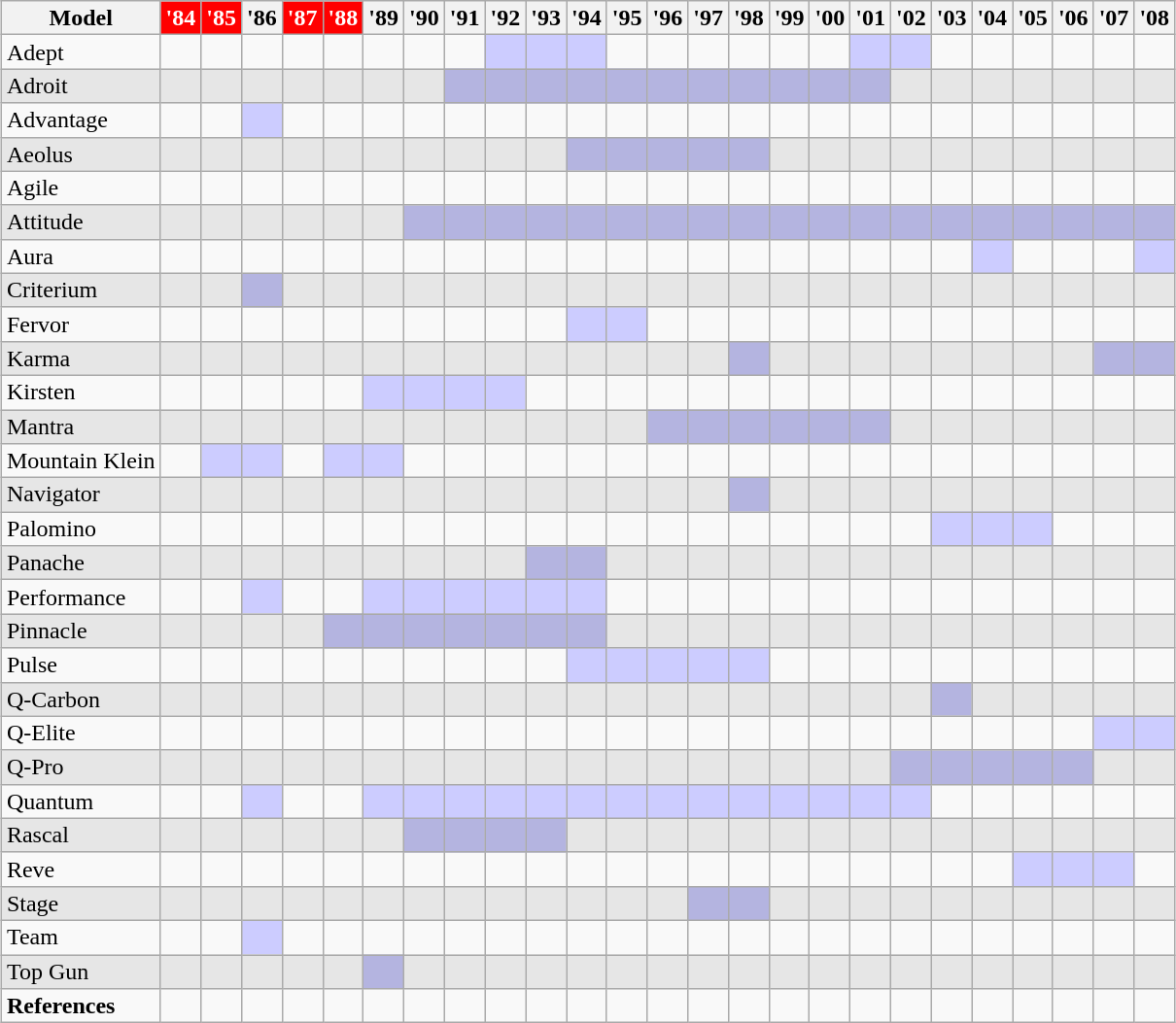<table class="wikitable" style="padding:1px; border-spacing:1px; line-height:1; margin:1em auto;">
<tr>
<th>Model</th>
<th style="background: red; color: white">'84</th>
<th style="background: red; color: white">'85</th>
<th>'86</th>
<th style="background: red; color: white">'87</th>
<th style="background: red; color: white">'88</th>
<th>'89</th>
<th>'90</th>
<th>'91</th>
<th>'92</th>
<th>'93</th>
<th>'94</th>
<th>'95</th>
<th>'96</th>
<th>'97</th>
<th>'98</th>
<th>'99</th>
<th>'00</th>
<th>'01</th>
<th>'02</th>
<th>'03</th>
<th>'04</th>
<th>'05</th>
<th>'06</th>
<th>'07</th>
<th>'08</th>
</tr>
<tr>
<td>Adept</td>
<td></td>
<td></td>
<td></td>
<td></td>
<td></td>
<td></td>
<td></td>
<td></td>
<td style="background: #CCCCFF"></td>
<td style="background: #CCCCFF"></td>
<td style="background: #CCCCFF"></td>
<td></td>
<td></td>
<td></td>
<td></td>
<td></td>
<td></td>
<td style="background: #CCCCFF"></td>
<td style="background: #CCCCFF"></td>
<td></td>
<td></td>
<td></td>
<td></td>
<td></td>
<td></td>
</tr>
<tr style="background: #e6e6e6">
<td>Adroit</td>
<td></td>
<td></td>
<td></td>
<td></td>
<td></td>
<td></td>
<td></td>
<td style="background: #b4b4e0"></td>
<td style="background: #b4b4e0"></td>
<td style="background: #b4b4e0"></td>
<td style="background: #b4b4e0"></td>
<td style="background: #b4b4e0"></td>
<td style="background: #b4b4e0"></td>
<td style="background: #b4b4e0"></td>
<td style="background: #b4b4e0"></td>
<td style="background: #b4b4e0"></td>
<td style="background: #b4b4e0"></td>
<td style="background: #b4b4e0"></td>
<td></td>
<td></td>
<td></td>
<td></td>
<td></td>
<td></td>
<td></td>
</tr>
<tr>
<td>Advantage</td>
<td></td>
<td></td>
<td style="background: #CCCCFF"></td>
<td></td>
<td></td>
<td></td>
<td></td>
<td></td>
<td></td>
<td></td>
<td></td>
<td></td>
<td></td>
<td></td>
<td></td>
<td></td>
<td></td>
<td></td>
<td></td>
<td></td>
<td></td>
<td></td>
<td></td>
<td></td>
<td></td>
</tr>
<tr style="background: #e6e6e6">
<td>Aeolus</td>
<td></td>
<td></td>
<td></td>
<td></td>
<td></td>
<td></td>
<td></td>
<td></td>
<td></td>
<td></td>
<td style="background: #b4b4e0"></td>
<td style="background: #b4b4e0"></td>
<td style="background: #b4b4e0"></td>
<td style="background: #b4b4e0"></td>
<td style="background: #b4b4e0"></td>
<td></td>
<td></td>
<td></td>
<td></td>
<td></td>
<td></td>
<td></td>
<td></td>
<td></td>
<td></td>
</tr>
<tr>
<td>Agile</td>
<td></td>
<td></td>
<td></td>
<td></td>
<td></td>
<td></td>
<td></td>
<td></td>
<td></td>
<td></td>
<td></td>
<td></td>
<td></td>
<td></td>
<td></td>
<td></td>
<td></td>
<td></td>
<td></td>
<td></td>
<td></td>
<td></td>
<td></td>
<td></td>
<td></td>
</tr>
<tr style="background: #e6e6e6">
<td>Attitude</td>
<td></td>
<td></td>
<td></td>
<td></td>
<td></td>
<td></td>
<td style="background: #b4b4e0"></td>
<td style="background: #b4b4e0"></td>
<td style="background: #b4b4e0"></td>
<td style="background: #b4b4e0"></td>
<td style="background: #b4b4e0"></td>
<td style="background: #b4b4e0"></td>
<td style="background: #b4b4e0"></td>
<td style="background: #b4b4e0"></td>
<td style="background: #b4b4e0"></td>
<td style="background: #b4b4e0"></td>
<td style="background: #b4b4e0"></td>
<td style="background: #b4b4e0"></td>
<td style="background: #b4b4e0"></td>
<td style="background: #b4b4e0"></td>
<td style="background: #b4b4e0"></td>
<td style="background: #b4b4e0"></td>
<td style="background: #b4b4e0"></td>
<td style="background: #b4b4e0"></td>
<td style="background: #b4b4e0"></td>
</tr>
<tr>
<td>Aura</td>
<td></td>
<td></td>
<td></td>
<td></td>
<td></td>
<td></td>
<td></td>
<td></td>
<td></td>
<td></td>
<td></td>
<td></td>
<td></td>
<td></td>
<td></td>
<td></td>
<td></td>
<td></td>
<td></td>
<td></td>
<td style="background: #CCCCFF"></td>
<td></td>
<td></td>
<td></td>
<td style="background: #CCCCFF"></td>
</tr>
<tr style="background: #e6e6e6">
<td>Criterium</td>
<td></td>
<td></td>
<td style="background: #b4b4e0"></td>
<td></td>
<td></td>
<td></td>
<td></td>
<td></td>
<td></td>
<td></td>
<td></td>
<td></td>
<td></td>
<td></td>
<td></td>
<td></td>
<td></td>
<td></td>
<td></td>
<td></td>
<td></td>
<td></td>
<td></td>
<td></td>
<td></td>
</tr>
<tr>
<td>Fervor</td>
<td></td>
<td></td>
<td></td>
<td></td>
<td></td>
<td></td>
<td></td>
<td></td>
<td></td>
<td></td>
<td style="background: #CCCCFF"></td>
<td style="background: #CCCCFF"></td>
<td></td>
<td></td>
<td></td>
<td></td>
<td></td>
<td></td>
<td></td>
<td></td>
<td></td>
<td></td>
<td></td>
<td></td>
<td></td>
</tr>
<tr style="background: #e6e6e6">
<td>Karma</td>
<td></td>
<td></td>
<td></td>
<td></td>
<td></td>
<td></td>
<td></td>
<td></td>
<td></td>
<td></td>
<td></td>
<td></td>
<td></td>
<td></td>
<td style="background: #b4b4e0"></td>
<td></td>
<td></td>
<td></td>
<td></td>
<td></td>
<td></td>
<td></td>
<td></td>
<td style="background: #b4b4e0"></td>
<td style="background: #b4b4e0"></td>
</tr>
<tr>
<td>Kirsten</td>
<td></td>
<td></td>
<td></td>
<td></td>
<td></td>
<td style="background: #CCCCFF"></td>
<td style="background: #CCCCFF"></td>
<td style="background: #CCCCFF"></td>
<td style="background: #CCCCFF"></td>
<td></td>
<td></td>
<td></td>
<td></td>
<td></td>
<td></td>
<td></td>
<td></td>
<td></td>
<td></td>
<td></td>
<td></td>
<td></td>
<td></td>
<td></td>
<td></td>
</tr>
<tr style="background: #e6e6e6">
<td>Mantra</td>
<td></td>
<td></td>
<td></td>
<td></td>
<td></td>
<td></td>
<td></td>
<td></td>
<td></td>
<td></td>
<td></td>
<td></td>
<td style="background: #b4b4e0"></td>
<td style="background: #b4b4e0"></td>
<td style="background: #b4b4e0"></td>
<td style="background: #b4b4e0"></td>
<td style="background: #b4b4e0"></td>
<td style="background: #b4b4e0"></td>
<td></td>
<td></td>
<td></td>
<td></td>
<td></td>
<td></td>
<td></td>
</tr>
<tr>
<td>Mountain Klein</td>
<td></td>
<td style="background: #CCCCFF"></td>
<td style="background: #CCCCFF"></td>
<td></td>
<td style="background: #CCCCFF"></td>
<td style="background: #CCCCFF"></td>
<td></td>
<td></td>
<td></td>
<td></td>
<td></td>
<td></td>
<td></td>
<td></td>
<td></td>
<td></td>
<td></td>
<td></td>
<td></td>
<td></td>
<td></td>
<td></td>
<td></td>
<td></td>
<td></td>
</tr>
<tr style="background: #e6e6e6">
<td>Navigator</td>
<td></td>
<td></td>
<td></td>
<td></td>
<td></td>
<td></td>
<td></td>
<td></td>
<td></td>
<td></td>
<td></td>
<td></td>
<td></td>
<td></td>
<td style="background: #b4b4e0"></td>
<td></td>
<td></td>
<td></td>
<td></td>
<td></td>
<td></td>
<td></td>
<td></td>
<td></td>
<td></td>
</tr>
<tr>
<td>Palomino</td>
<td></td>
<td></td>
<td></td>
<td></td>
<td></td>
<td></td>
<td></td>
<td></td>
<td></td>
<td></td>
<td></td>
<td></td>
<td></td>
<td></td>
<td></td>
<td></td>
<td></td>
<td></td>
<td></td>
<td style="background: #CCCCFF"></td>
<td style="background: #CCCCFF"></td>
<td style="background: #CCCCFF"></td>
<td></td>
<td></td>
<td></td>
</tr>
<tr style="background: #e6e6e6">
<td>Panache</td>
<td></td>
<td></td>
<td></td>
<td></td>
<td></td>
<td></td>
<td></td>
<td></td>
<td></td>
<td style="background: #b4b4e0"></td>
<td style="background: #b4b4e0"></td>
<td></td>
<td></td>
<td></td>
<td></td>
<td></td>
<td></td>
<td></td>
<td></td>
<td></td>
<td></td>
<td></td>
<td></td>
<td></td>
<td></td>
</tr>
<tr>
<td>Performance</td>
<td></td>
<td></td>
<td style="background: #CCCCFF"></td>
<td></td>
<td></td>
<td style="background: #CCCCFF"></td>
<td style="background: #CCCCFF"></td>
<td style="background: #CCCCFF"></td>
<td style="background: #CCCCFF"></td>
<td style="background: #CCCCFF"></td>
<td style="background: #CCCCFF"></td>
<td></td>
<td></td>
<td></td>
<td></td>
<td></td>
<td></td>
<td></td>
<td></td>
<td></td>
<td></td>
<td></td>
<td></td>
<td></td>
<td></td>
</tr>
<tr style="background: #e6e6e6">
<td>Pinnacle</td>
<td></td>
<td></td>
<td></td>
<td></td>
<td style="background: #b4b4e0"></td>
<td style="background: #b4b4e0"></td>
<td style="background: #b4b4e0"></td>
<td style="background: #b4b4e0"></td>
<td style="background: #b4b4e0"></td>
<td style="background: #b4b4e0"></td>
<td style="background: #b4b4e0"></td>
<td></td>
<td></td>
<td></td>
<td></td>
<td></td>
<td></td>
<td></td>
<td></td>
<td></td>
<td></td>
<td></td>
<td></td>
<td></td>
<td></td>
</tr>
<tr>
<td>Pulse</td>
<td></td>
<td></td>
<td></td>
<td></td>
<td></td>
<td></td>
<td></td>
<td></td>
<td></td>
<td></td>
<td style="background: #CCCCFF"></td>
<td style="background: #CCCCFF"></td>
<td style="background: #CCCCFF"></td>
<td style="background: #CCCCFF"></td>
<td style="background: #CCCCFF"></td>
<td></td>
<td></td>
<td></td>
<td></td>
<td></td>
<td></td>
<td></td>
<td></td>
<td></td>
<td></td>
</tr>
<tr style="background: #e6e6e6">
<td>Q-Carbon</td>
<td></td>
<td></td>
<td></td>
<td></td>
<td></td>
<td></td>
<td></td>
<td></td>
<td></td>
<td></td>
<td></td>
<td></td>
<td></td>
<td></td>
<td></td>
<td></td>
<td></td>
<td></td>
<td></td>
<td style="background: #b4b4e0"></td>
<td></td>
<td></td>
<td></td>
<td></td>
<td></td>
</tr>
<tr>
<td>Q-Elite</td>
<td></td>
<td></td>
<td></td>
<td></td>
<td></td>
<td></td>
<td></td>
<td></td>
<td></td>
<td></td>
<td></td>
<td></td>
<td></td>
<td></td>
<td></td>
<td></td>
<td></td>
<td></td>
<td></td>
<td></td>
<td></td>
<td></td>
<td></td>
<td style="background: #CCCCFF"></td>
<td style="background: #CCCCFF"></td>
</tr>
<tr style="background: #e6e6e6">
<td>Q-Pro</td>
<td></td>
<td></td>
<td></td>
<td></td>
<td></td>
<td></td>
<td></td>
<td></td>
<td></td>
<td></td>
<td></td>
<td></td>
<td></td>
<td></td>
<td></td>
<td></td>
<td></td>
<td></td>
<td style="background: #b4b4e0"></td>
<td style="background: #b4b4e0"></td>
<td style="background: #b4b4e0"></td>
<td style="background: #b4b4e0"></td>
<td style="background: #b4b4e0"></td>
<td></td>
<td></td>
</tr>
<tr>
<td>Quantum</td>
<td></td>
<td></td>
<td style="background: #CCCCFF"></td>
<td></td>
<td></td>
<td style="background: #CCCCFF"></td>
<td style="background: #CCCCFF"></td>
<td style="background: #CCCCFF"></td>
<td style="background: #CCCCFF"></td>
<td style="background: #CCCCFF"></td>
<td style="background: #CCCCFF"></td>
<td style="background: #CCCCFF"></td>
<td style="background: #CCCCFF"></td>
<td style="background: #CCCCFF"></td>
<td style="background: #CCCCFF"></td>
<td style="background: #CCCCFF"></td>
<td style="background: #CCCCFF"></td>
<td style="background: #CCCCFF"></td>
<td style="background: #CCCCFF"></td>
<td></td>
<td></td>
<td></td>
<td></td>
<td></td>
<td></td>
</tr>
<tr style="background: #e6e6e6">
<td>Rascal</td>
<td></td>
<td></td>
<td></td>
<td></td>
<td></td>
<td></td>
<td style="background: #b4b4e0"></td>
<td style="background: #b4b4e0"></td>
<td style="background: #b4b4e0"></td>
<td style="background: #b4b4e0"></td>
<td></td>
<td></td>
<td></td>
<td></td>
<td></td>
<td></td>
<td></td>
<td></td>
<td></td>
<td></td>
<td></td>
<td></td>
<td></td>
<td></td>
<td></td>
</tr>
<tr>
<td>Reve</td>
<td></td>
<td></td>
<td></td>
<td></td>
<td></td>
<td></td>
<td></td>
<td></td>
<td></td>
<td></td>
<td></td>
<td></td>
<td></td>
<td></td>
<td></td>
<td></td>
<td></td>
<td></td>
<td></td>
<td></td>
<td></td>
<td style="background: #CCCCFF"></td>
<td style="background: #CCCCFF"></td>
<td style="background: #CCCCFF"></td>
<td></td>
</tr>
<tr style="background: #e6e6e6">
<td>Stage</td>
<td></td>
<td></td>
<td></td>
<td></td>
<td></td>
<td></td>
<td></td>
<td></td>
<td></td>
<td></td>
<td></td>
<td></td>
<td></td>
<td style="background: #b4b4e0"></td>
<td style="background: #b4b4e0"></td>
<td></td>
<td></td>
<td></td>
<td></td>
<td></td>
<td></td>
<td></td>
<td></td>
<td></td>
<td></td>
</tr>
<tr>
<td>Team</td>
<td></td>
<td></td>
<td style="background: #CCCCFF"></td>
<td></td>
<td></td>
<td></td>
<td></td>
<td></td>
<td></td>
<td></td>
<td></td>
<td></td>
<td></td>
<td></td>
<td></td>
<td></td>
<td></td>
<td></td>
<td></td>
<td></td>
<td></td>
<td></td>
<td></td>
<td></td>
<td></td>
</tr>
<tr style="background: #e6e6e6">
<td>Top Gun</td>
<td></td>
<td></td>
<td></td>
<td></td>
<td></td>
<td style="background: #b4b4e0"></td>
<td></td>
<td></td>
<td></td>
<td></td>
<td></td>
<td></td>
<td></td>
<td></td>
<td></td>
<td></td>
<td></td>
<td></td>
<td></td>
<td></td>
<td></td>
<td></td>
<td></td>
<td></td>
<td></td>
</tr>
<tr>
<td><strong>References</strong></td>
<td></td>
<td></td>
<td></td>
<td></td>
<td></td>
<td></td>
<td></td>
<td></td>
<td></td>
<td></td>
<td></td>
<td></td>
<td></td>
<td></td>
<td></td>
<td></td>
<td></td>
<td></td>
<td></td>
<td></td>
<td></td>
<td></td>
<td></td>
<td></td>
<td></td>
</tr>
</table>
